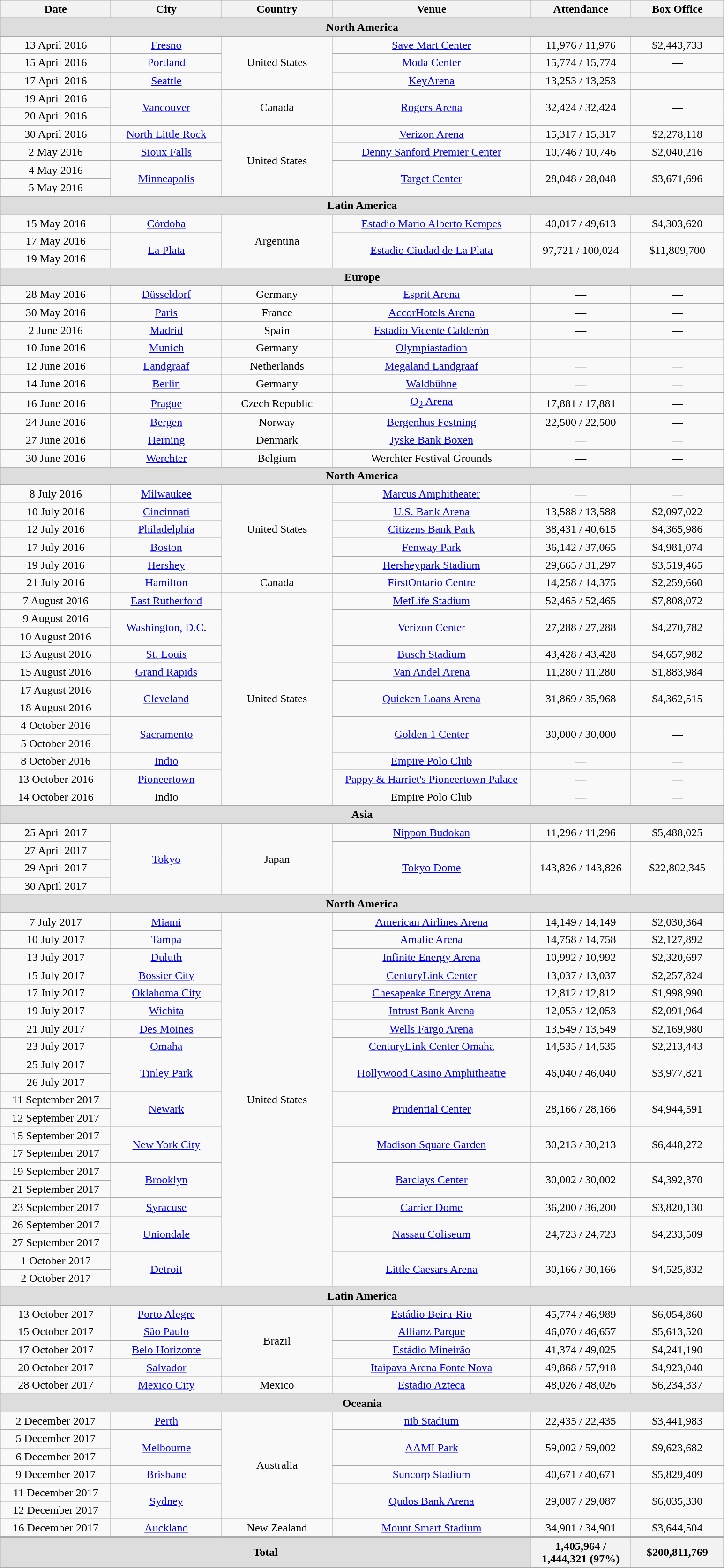<table class="wikitable" style="text-align:center;">
<tr>
<th width="150">Date</th>
<th width="150">City</th>
<th width="150">Country</th>
<th width="275">Venue</th>
<th width="135">Attendance</th>
<th width="125">Box Office</th>
</tr>
<tr>
<td colspan="6" style="background:#ddd;"><strong>North America</strong></td>
</tr>
<tr>
<td>13 April 2016</td>
<td><a href='#'>Fresno</a></td>
<td rowspan="3">United States</td>
<td><a href='#'>Save Mart Center</a></td>
<td>11,976 / 11,976</td>
<td>$2,443,733</td>
</tr>
<tr>
<td>15 April 2016</td>
<td><a href='#'>Portland</a></td>
<td><a href='#'>Moda Center</a></td>
<td>15,774 / 15,774</td>
<td>—</td>
</tr>
<tr>
<td>17 April 2016</td>
<td><a href='#'>Seattle</a></td>
<td><a href='#'>KeyArena</a></td>
<td>13,253 / 13,253</td>
<td>—</td>
</tr>
<tr>
<td>19 April 2016</td>
<td rowspan="2"><a href='#'>Vancouver</a></td>
<td rowspan="2">Canada</td>
<td rowspan="2"><a href='#'>Rogers Arena</a></td>
<td rowspan="2">32,424 / 32,424</td>
<td rowspan="2">—</td>
</tr>
<tr>
<td>20 April 2016</td>
</tr>
<tr>
<td>30 April 2016</td>
<td><a href='#'>North Little Rock</a></td>
<td rowspan="4">United States</td>
<td><a href='#'>Verizon Arena</a></td>
<td>15,317 / 15,317</td>
<td>$2,278,118</td>
</tr>
<tr>
<td>2 May 2016</td>
<td><a href='#'>Sioux Falls</a></td>
<td><a href='#'>Denny Sanford Premier Center</a></td>
<td>10,746 / 10,746</td>
<td>$2,040,216</td>
</tr>
<tr>
<td>4 May 2016</td>
<td rowspan="2"><a href='#'>Minneapolis</a></td>
<td rowspan="2"><a href='#'>Target Center</a></td>
<td rowspan="2">28,048 / 28,048</td>
<td rowspan="2">$3,671,696</td>
</tr>
<tr>
<td>5 May 2016</td>
</tr>
<tr>
</tr>
<tr>
<td colspan="6" style="background:#ddd;"><strong>Latin America</strong></td>
</tr>
<tr>
<td>15 May 2016</td>
<td><a href='#'>Córdoba</a></td>
<td rowspan="3">Argentina</td>
<td><a href='#'>Estadio Mario Alberto Kempes</a></td>
<td>40,017 / 49,613</td>
<td>$4,303,620</td>
</tr>
<tr>
<td>17 May 2016</td>
<td rowspan="2"><a href='#'>La Plata</a></td>
<td rowspan="2"><a href='#'>Estadio Ciudad de La Plata</a></td>
<td rowspan="2">97,721 / 100,024</td>
<td rowspan="2">$11,809,700</td>
</tr>
<tr>
<td>19 May 2016</td>
</tr>
<tr>
</tr>
<tr>
<td colspan="6" style="background:#ddd;"><strong>Europe</strong></td>
</tr>
<tr>
<td>28 May 2016</td>
<td><a href='#'>Düsseldorf</a></td>
<td>Germany</td>
<td><a href='#'>Esprit Arena</a></td>
<td>—</td>
<td>—</td>
</tr>
<tr>
<td>30 May 2016</td>
<td><a href='#'>Paris</a></td>
<td>France</td>
<td><a href='#'>AccorHotels Arena</a></td>
<td>—</td>
<td>—</td>
</tr>
<tr>
<td>2 June 2016</td>
<td><a href='#'>Madrid</a></td>
<td>Spain</td>
<td><a href='#'>Estadio Vicente Calderón</a></td>
<td>—</td>
<td>—</td>
</tr>
<tr>
<td>10 June 2016</td>
<td><a href='#'>Munich</a></td>
<td>Germany</td>
<td><a href='#'>Olympiastadion</a></td>
<td>—</td>
<td>—</td>
</tr>
<tr>
<td>12 June 2016</td>
<td><a href='#'>Landgraaf</a></td>
<td>Netherlands</td>
<td><a href='#'>Megaland Landgraaf</a></td>
<td>—</td>
<td>—</td>
</tr>
<tr>
<td>14 June 2016</td>
<td><a href='#'>Berlin</a></td>
<td>Germany</td>
<td><a href='#'>Waldbühne</a></td>
<td>—</td>
<td>—</td>
</tr>
<tr>
<td>16 June 2016</td>
<td><a href='#'>Prague</a></td>
<td>Czech Republic</td>
<td><a href='#'>O<sub>2</sub> Arena</a></td>
<td>17,881 / 17,881</td>
<td>—</td>
</tr>
<tr>
<td>24 June 2016</td>
<td><a href='#'>Bergen</a></td>
<td>Norway</td>
<td><a href='#'>Bergenhus Festning</a></td>
<td>22,500 / 22,500 </td>
<td>—</td>
</tr>
<tr>
<td>27 June 2016</td>
<td><a href='#'>Herning</a></td>
<td>Denmark</td>
<td><a href='#'>Jyske Bank Boxen</a></td>
<td>—</td>
<td>—</td>
</tr>
<tr>
<td>30 June 2016</td>
<td><a href='#'>Werchter</a></td>
<td>Belgium</td>
<td>Werchter Festival Grounds</td>
<td>—</td>
<td>—</td>
</tr>
<tr>
</tr>
<tr>
<td colspan="6" style="background:#ddd;"><strong>North America</strong></td>
</tr>
<tr>
<td>8 July 2016</td>
<td><a href='#'>Milwaukee</a></td>
<td rowspan="5">United States</td>
<td><a href='#'>Marcus Amphitheater</a></td>
<td>—</td>
<td>—</td>
</tr>
<tr>
<td>10 July 2016</td>
<td><a href='#'>Cincinnati</a></td>
<td><a href='#'>U.S. Bank Arena</a></td>
<td>13,588 / 13,588</td>
<td>$2,097,022</td>
</tr>
<tr>
<td>12 July 2016</td>
<td><a href='#'>Philadelphia</a></td>
<td><a href='#'>Citizens Bank Park</a></td>
<td>38,431 / 40,615</td>
<td>$4,365,986</td>
</tr>
<tr>
<td>17 July 2016</td>
<td><a href='#'>Boston</a></td>
<td><a href='#'>Fenway Park</a></td>
<td>36,142 / 37,065</td>
<td>$4,981,074</td>
</tr>
<tr>
<td>19 July 2016</td>
<td><a href='#'>Hershey</a></td>
<td><a href='#'>Hersheypark Stadium</a></td>
<td>29,665 / 31,297</td>
<td>$3,519,465</td>
</tr>
<tr>
<td>21 July 2016</td>
<td><a href='#'>Hamilton</a></td>
<td>Canada</td>
<td><a href='#'>FirstOntario Centre</a></td>
<td>14,258 / 14,375</td>
<td>$2,259,660</td>
</tr>
<tr>
<td>7 August 2016</td>
<td><a href='#'>East Rutherford</a></td>
<td rowspan="12">United States</td>
<td><a href='#'>MetLife Stadium</a></td>
<td>52,465 / 52,465</td>
<td>$7,808,072</td>
</tr>
<tr>
<td>9 August 2016</td>
<td rowspan="2"><a href='#'>Washington, D.C.</a></td>
<td rowspan="2"><a href='#'>Verizon Center</a></td>
<td rowspan="2">27,288 / 27,288</td>
<td rowspan="2">$4,270,782</td>
</tr>
<tr>
<td>10 August 2016</td>
</tr>
<tr>
<td>13 August 2016</td>
<td><a href='#'>St. Louis</a></td>
<td><a href='#'>Busch Stadium</a></td>
<td>43,428 / 43,428</td>
<td>$4,657,982</td>
</tr>
<tr>
<td>15 August 2016</td>
<td><a href='#'>Grand Rapids</a></td>
<td><a href='#'>Van Andel Arena</a></td>
<td>11,280 / 11,280</td>
<td>$1,883,984</td>
</tr>
<tr>
<td>17 August 2016</td>
<td rowspan="2"><a href='#'>Cleveland</a></td>
<td rowspan="2"><a href='#'>Quicken Loans Arena</a></td>
<td rowspan="2">31,869 / 35,968</td>
<td rowspan="2">$4,362,515</td>
</tr>
<tr>
<td>18 August 2016</td>
</tr>
<tr>
<td>4 October 2016</td>
<td rowspan="2"><a href='#'>Sacramento</a></td>
<td rowspan="2"><a href='#'>Golden 1 Center</a></td>
<td rowspan="2">30,000 / 30,000</td>
<td rowspan="2">—</td>
</tr>
<tr>
<td>5 October 2016</td>
</tr>
<tr>
<td>8 October 2016</td>
<td><a href='#'>Indio</a></td>
<td><a href='#'>Empire Polo Club</a></td>
<td>—</td>
<td>—</td>
</tr>
<tr>
<td>13 October 2016</td>
<td><a href='#'>Pioneertown</a></td>
<td><a href='#'>Pappy & Harriet's Pioneertown Palace</a></td>
<td>—</td>
<td>—</td>
</tr>
<tr>
<td>14 October 2016</td>
<td>Indio</td>
<td>Empire Polo Club</td>
<td>—</td>
<td>—</td>
</tr>
<tr>
<td colspan="6" style="background:#ddd;"><strong>Asia</strong></td>
</tr>
<tr>
<td>25 April 2017</td>
<td rowspan="4"><a href='#'>Tokyo</a></td>
<td rowspan="4">Japan</td>
<td><a href='#'>Nippon Budokan</a></td>
<td>11,296 / 11,296</td>
<td>$5,488,025</td>
</tr>
<tr>
<td>27 April 2017</td>
<td rowspan="3"><a href='#'>Tokyo Dome</a></td>
<td rowspan="3">143,826 / 143,826</td>
<td rowspan="3">$22,802,345</td>
</tr>
<tr>
<td>29 April 2017</td>
</tr>
<tr>
<td>30 April 2017</td>
</tr>
<tr>
<td colspan="6" style="background:#ddd;"><strong>North America</strong></td>
</tr>
<tr>
<td>7 July 2017</td>
<td><a href='#'>Miami</a></td>
<td rowspan="21">United States</td>
<td><a href='#'>American Airlines Arena</a></td>
<td>14,149 / 14,149</td>
<td>$2,030,364</td>
</tr>
<tr>
<td>10 July 2017</td>
<td><a href='#'>Tampa</a></td>
<td><a href='#'>Amalie Arena</a></td>
<td>14,758 / 14,758</td>
<td>$2,127,892</td>
</tr>
<tr>
<td>13 July 2017</td>
<td><a href='#'>Duluth</a></td>
<td><a href='#'>Infinite Energy Arena</a></td>
<td>10,992 / 10,992</td>
<td>$2,320,697</td>
</tr>
<tr>
<td>15 July 2017</td>
<td><a href='#'>Bossier City</a></td>
<td><a href='#'>CenturyLink Center</a></td>
<td>13,037 / 13,037</td>
<td>$2,257,824</td>
</tr>
<tr>
<td>17 July 2017</td>
<td><a href='#'>Oklahoma City</a></td>
<td><a href='#'>Chesapeake Energy Arena</a></td>
<td>12,812 / 12,812</td>
<td>$1,998,990</td>
</tr>
<tr>
<td>19 July 2017</td>
<td><a href='#'>Wichita</a></td>
<td><a href='#'>Intrust Bank Arena</a></td>
<td>12,053 / 12,053</td>
<td>$2,091,964</td>
</tr>
<tr>
<td>21 July 2017</td>
<td><a href='#'>Des Moines</a></td>
<td><a href='#'>Wells Fargo Arena</a></td>
<td>13,549 / 13,549</td>
<td>$2,169,980</td>
</tr>
<tr>
<td>23 July 2017</td>
<td><a href='#'>Omaha</a></td>
<td><a href='#'>CenturyLink Center Omaha</a></td>
<td>14,535 / 14,535</td>
<td>$2,213,443</td>
</tr>
<tr>
<td>25 July 2017</td>
<td rowspan="2"><a href='#'>Tinley Park</a></td>
<td rowspan="2"><a href='#'>Hollywood Casino Amphitheatre</a></td>
<td rowspan="2">46,040 / 46,040</td>
<td rowspan="2">$3,977,821</td>
</tr>
<tr>
<td>26 July 2017</td>
</tr>
<tr>
<td>11 September 2017</td>
<td rowspan="2"><a href='#'>Newark</a></td>
<td rowspan="2"><a href='#'>Prudential Center</a></td>
<td rowspan="2">28,166 / 28,166</td>
<td rowspan="2">$4,944,591</td>
</tr>
<tr>
<td>12 September 2017</td>
</tr>
<tr>
<td>15 September 2017</td>
<td rowspan="2"><a href='#'>New York City</a></td>
<td rowspan="2"><a href='#'>Madison Square Garden</a></td>
<td rowspan="2">30,213 / 30,213</td>
<td rowspan="2">$6,448,272</td>
</tr>
<tr>
<td>17 September 2017</td>
</tr>
<tr>
<td>19 September 2017</td>
<td rowspan="2"><a href='#'>Brooklyn</a></td>
<td rowspan="2"><a href='#'>Barclays Center</a></td>
<td rowspan="2">30,002 / 30,002</td>
<td rowspan="2">$4,392,370</td>
</tr>
<tr>
<td>21 September 2017</td>
</tr>
<tr>
<td>23 September 2017</td>
<td><a href='#'>Syracuse</a></td>
<td><a href='#'>Carrier Dome</a></td>
<td>36,200 / 36,200</td>
<td>$3,820,130</td>
</tr>
<tr>
<td>26 September 2017</td>
<td rowspan="2"><a href='#'>Uniondale</a></td>
<td rowspan="2"><a href='#'>Nassau Coliseum</a></td>
<td rowspan="2">24,723 / 24,723</td>
<td rowspan="2">$4,233,509</td>
</tr>
<tr>
<td>27 September 2017</td>
</tr>
<tr>
<td>1 October 2017</td>
<td rowspan="2"><a href='#'>Detroit</a></td>
<td rowspan="2"><a href='#'>Little Caesars Arena</a></td>
<td rowspan="2">30,166 / 30,166</td>
<td rowspan="2">$4,525,832</td>
</tr>
<tr>
<td>2 October 2017</td>
</tr>
<tr>
<td colspan="6" style="background:#ddd;"><strong>Latin America</strong></td>
</tr>
<tr>
<td>13 October 2017</td>
<td><a href='#'>Porto Alegre</a></td>
<td rowspan="4">Brazil</td>
<td><a href='#'>Estádio Beira-Rio</a></td>
<td>45,774 / 46,989</td>
<td>$6,054,860</td>
</tr>
<tr>
<td>15 October 2017</td>
<td><a href='#'>São Paulo</a></td>
<td><a href='#'>Allianz Parque</a></td>
<td>46,070 / 46,657</td>
<td>$5,613,520</td>
</tr>
<tr>
<td>17 October 2017</td>
<td><a href='#'>Belo Horizonte</a></td>
<td><a href='#'>Estádio Mineirão</a></td>
<td>41,374 / 49,025</td>
<td>$4,241,190</td>
</tr>
<tr>
<td>20 October 2017</td>
<td><a href='#'>Salvador</a></td>
<td><a href='#'>Itaipava Arena Fonte Nova</a></td>
<td>49,868 / 57,918</td>
<td>$4,923,040</td>
</tr>
<tr>
<td>28 October 2017</td>
<td><a href='#'>Mexico City</a></td>
<td>Mexico</td>
<td><a href='#'>Estadio Azteca</a></td>
<td>48,026 / 48,026</td>
<td>$6,234,337</td>
</tr>
<tr>
<td colspan="6" style="background:#ddd;"><strong>Oceania</strong></td>
</tr>
<tr>
<td>2 December 2017</td>
<td><a href='#'>Perth</a></td>
<td rowspan="6">Australia</td>
<td><a href='#'>nib Stadium</a></td>
<td>22,435 / 22,435</td>
<td>$3,441,983</td>
</tr>
<tr>
<td>5 December 2017</td>
<td rowspan="2"><a href='#'>Melbourne</a></td>
<td rowspan="2"><a href='#'>AAMI Park</a></td>
<td rowspan="2">59,002 / 59,002</td>
<td rowspan="2">$9,623,682</td>
</tr>
<tr>
<td>6 December 2017</td>
</tr>
<tr>
<td>9 December 2017</td>
<td><a href='#'>Brisbane</a></td>
<td><a href='#'>Suncorp Stadium</a></td>
<td>40,671 / 40,671</td>
<td>$5,829,409</td>
</tr>
<tr>
<td>11 December 2017</td>
<td rowspan="2"><a href='#'>Sydney</a></td>
<td rowspan="2"><a href='#'>Qudos Bank Arena</a></td>
<td rowspan="2">29,087 / 29,087</td>
<td rowspan="2">$6,035,330</td>
</tr>
<tr>
<td>12 December 2017</td>
</tr>
<tr>
<td>16 December 2017</td>
<td><a href='#'>Auckland</a></td>
<td>New Zealand</td>
<td><a href='#'>Mount Smart Stadium</a></td>
<td>34,901 / 34,901</td>
<td>$3,644,504</td>
</tr>
<tr>
</tr>
<tr style="border-top:2px solid #aaaaaa">
<th colspan="4" style="background:#ddd;">Total</th>
<th>1,405,964 / 1,444,321 (97%)</th>
<th>$200,811,769</th>
</tr>
<tr>
</tr>
</table>
